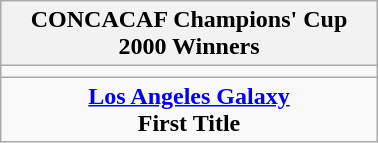<table class="wikitable" style="text-align: center; margin: 0 auto; width: 20%">
<tr>
<th>CONCACAF Champions' Cup<br>2000 Winners</th>
</tr>
<tr>
<td></td>
</tr>
<tr>
<td><strong><a href='#'>Los Angeles Galaxy</a></strong><br><strong>First Title</strong></td>
</tr>
</table>
